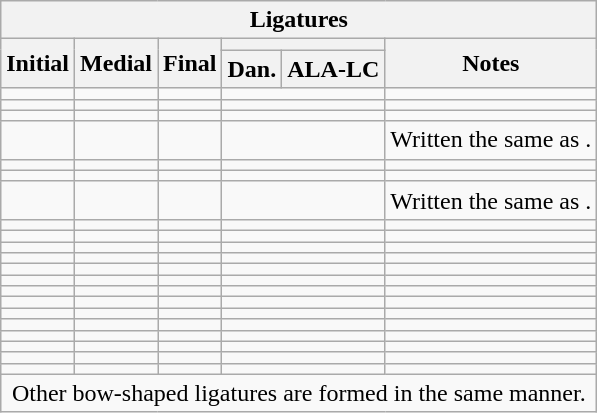<table class="wikitable nounderlines" style="display: inline-table; text-align: center">
<tr>
<th colspan="6">Ligatures</th>
</tr>
<tr>
<th rowspan="2">Initial</th>
<th rowspan="2">Medial</th>
<th rowspan="2">Final</th>
<th colspan="2"></th>
<th rowspan="2">Notes</th>
</tr>
<tr>
<th>Dan.</th>
<th>ALA-LC</th>
</tr>
<tr>
<td></td>
<td></td>
<td></td>
<td colspan="2"><em></em></td>
<td style="text-align: left"></td>
</tr>
<tr>
<td></td>
<td></td>
<td></td>
<td colspan="2"><em></em></td>
<td style="text-align: left"></td>
</tr>
<tr>
<td></td>
<td></td>
<td></td>
<td colspan="2"><em></em></td>
<td style="text-align: left"></td>
</tr>
<tr>
<td></td>
<td></td>
<td></td>
<td colspan="2"><em></em></td>
<td style="text-align: left">Written the same as .</td>
</tr>
<tr>
<td></td>
<td></td>
<td></td>
<td colspan="2"><em></em></td>
<td style="text-align: left"></td>
</tr>
<tr>
<td></td>
<td></td>
<td></td>
<td colspan="2"><em></em></td>
<td style="text-align: left"></td>
</tr>
<tr>
<td></td>
<td></td>
<td></td>
<td colspan="2"><em></em></td>
<td style="text-align: left">Written the same as .</td>
</tr>
<tr>
<td></td>
<td></td>
<td></td>
<td colspan="2"><em></em></td>
<td style="text-align: left"></td>
</tr>
<tr>
<td></td>
<td></td>
<td></td>
<td colspan="2"><em></em></td>
<td style="text-align: left"></td>
</tr>
<tr>
<td></td>
<td></td>
<td></td>
<td colspan="2"><em></em></td>
<td style="text-align: left"></td>
</tr>
<tr>
<td></td>
<td></td>
<td></td>
<td colspan="2"><em></em></td>
<td style="text-align: left"></td>
</tr>
<tr>
<td></td>
<td></td>
<td></td>
<td colspan="2"><em></em></td>
<td style="text-align: left"></td>
</tr>
<tr>
<td></td>
<td></td>
<td></td>
<td colspan="2"><em></em></td>
<td style="text-align: left"></td>
</tr>
<tr>
<td></td>
<td></td>
<td></td>
<td colspan="2"><em></em></td>
<td style="text-align: left"></td>
</tr>
<tr>
<td></td>
<td></td>
<td></td>
<td colspan="2"></td>
<td style="text-align: left"></td>
</tr>
<tr>
<td></td>
<td></td>
<td></td>
<td colspan="2"><em></em></td>
<td style="text-align: left"></td>
</tr>
<tr>
<td></td>
<td></td>
<td></td>
<td colspan="2"><em></em></td>
<td style="text-align: left"></td>
</tr>
<tr>
<td></td>
<td></td>
<td></td>
<td colspan="2"></td>
<td style="text-align: left"></td>
</tr>
<tr>
<td></td>
<td></td>
<td></td>
<td colspan="2"></td>
<td style="text-align: left"></td>
</tr>
<tr>
<td></td>
<td></td>
<td></td>
<td colspan="2"><em></em></td>
<td style="text-align: left"></td>
</tr>
<tr>
<td></td>
<td></td>
<td></td>
<td colspan="2"><em></em></td>
<td style="text-align: left"></td>
</tr>
<tr>
<td colspan="6">Other bow-shaped ligatures are formed in the same manner.</td>
</tr>
</table>
